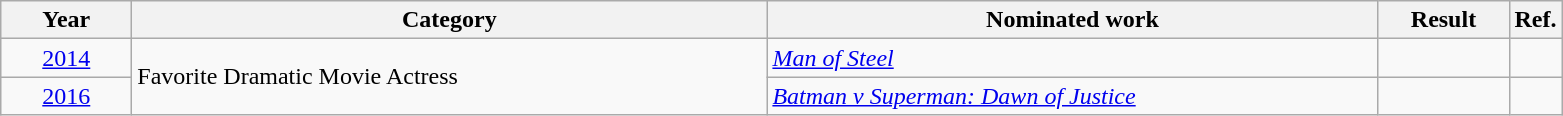<table class=wikitable>
<tr>
<th scope="col" style="width:5em;">Year</th>
<th scope="col" style="width:26em;">Category</th>
<th scope="col" style="width:25em;">Nominated work</th>
<th scope="col" style="width:5em;">Result</th>
<th>Ref.</th>
</tr>
<tr>
<td style="text-align:center;"><a href='#'>2014</a></td>
<td rowspan="2">Favorite Dramatic Movie Actress</td>
<td><em><a href='#'>Man of Steel</a></em></td>
<td></td>
<td style="text-align:center;"></td>
</tr>
<tr>
<td style="text-align:center;"><a href='#'>2016</a></td>
<td><em><a href='#'>Batman v Superman: Dawn of Justice</a></em></td>
<td></td>
<td style="text-align:center;"></td>
</tr>
</table>
